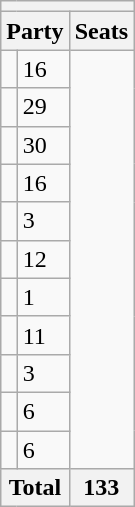<table class="wikitable sortable">
<tr>
<th colspan=10></th>
</tr>
<tr>
<th colspan=2>Party</th>
<th>Seats</th>
</tr>
<tr --->
<td></td>
<td>16</td>
</tr>
<tr --->
<td></td>
<td>29</td>
</tr>
<tr --->
<td></td>
<td>30</td>
</tr>
<tr --->
<td></td>
<td>16</td>
</tr>
<tr --->
<td></td>
<td>3</td>
</tr>
<tr --->
<td></td>
<td>12</td>
</tr>
<tr --->
<td></td>
<td>1</td>
</tr>
<tr --->
<td></td>
<td>11</td>
</tr>
<tr --->
<td></td>
<td>3</td>
</tr>
<tr --->
<td></td>
<td>6</td>
</tr>
<tr --->
<td></td>
<td>6</td>
</tr>
<tr --->
<th colspan=2>Total</th>
<th>133</th>
</tr>
</table>
